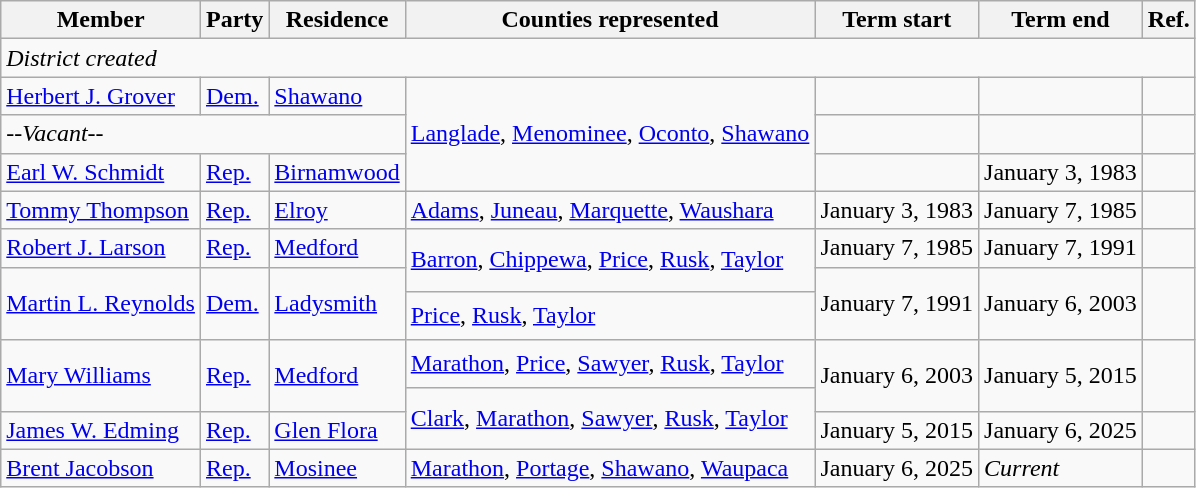<table class="wikitable">
<tr>
<th>Member</th>
<th>Party</th>
<th>Residence</th>
<th>Counties represented</th>
<th>Term start</th>
<th>Term end</th>
<th>Ref.</th>
</tr>
<tr>
<td colspan="7"><em>District created</em></td>
</tr>
<tr>
<td><a href='#'>Herbert J. Grover</a></td>
<td><a href='#'>Dem.</a></td>
<td><a href='#'>Shawano</a></td>
<td rowspan="3"><a href='#'>Langlade</a>, <a href='#'>Menominee</a>, <a href='#'>Oconto</a>, <a href='#'>Shawano</a></td>
<td></td>
<td></td>
<td></td>
</tr>
<tr>
<td colspan="3"><em>--Vacant--</em></td>
<td></td>
<td></td>
<td></td>
</tr>
<tr>
<td><a href='#'>Earl W. Schmidt</a></td>
<td><a href='#'>Rep.</a></td>
<td><a href='#'>Birnamwood</a></td>
<td></td>
<td>January 3, 1983</td>
<td></td>
</tr>
<tr>
<td><a href='#'>Tommy Thompson</a></td>
<td><a href='#'>Rep.</a></td>
<td><a href='#'>Elroy</a></td>
<td><a href='#'>Adams</a>, <a href='#'>Juneau</a>, <a href='#'>Marquette</a>, <a href='#'>Waushara</a></td>
<td>January 3, 1983</td>
<td>January 7, 1985</td>
<td></td>
</tr>
<tr>
<td><a href='#'>Robert J. Larson</a></td>
<td><a href='#'>Rep.</a></td>
<td><a href='#'>Medford</a></td>
<td rowspan="2"><a href='#'>Barron</a>, <a href='#'>Chippewa</a>, <a href='#'>Price</a>, <a href='#'>Rusk</a>, <a href='#'>Taylor</a></td>
<td>January 7, 1985</td>
<td>January 7, 1991</td>
<td></td>
</tr>
<tr style="height:1em">
<td rowspan="2"><a href='#'>Martin L. Reynolds</a></td>
<td rowspan="2" ><a href='#'>Dem.</a></td>
<td rowspan="2"><a href='#'>Ladysmith</a></td>
<td rowspan="2">January 7, 1991</td>
<td rowspan="2">January 6, 2003</td>
<td rowspan="2"></td>
</tr>
<tr style="height:2em">
<td><a href='#'>Price</a>, <a href='#'>Rusk</a>, <a href='#'>Taylor</a></td>
</tr>
<tr style="height:2em">
<td rowspan="2"><a href='#'>Mary Williams</a></td>
<td rowspan="2" ><a href='#'>Rep.</a></td>
<td rowspan="2"><a href='#'>Medford</a></td>
<td><a href='#'>Marathon</a>, <a href='#'>Price</a>, <a href='#'>Sawyer</a>, <a href='#'>Rusk</a>, <a href='#'>Taylor</a></td>
<td rowspan="2">January 6, 2003</td>
<td rowspan="2">January 5, 2015</td>
<td rowspan="2"></td>
</tr>
<tr style="height:1em">
<td rowspan="2"><a href='#'>Clark</a>, <a href='#'>Marathon</a>, <a href='#'>Sawyer</a>, <a href='#'>Rusk</a>, <a href='#'>Taylor</a></td>
</tr>
<tr>
<td><a href='#'>James W. Edming</a></td>
<td><a href='#'>Rep.</a></td>
<td><a href='#'>Glen Flora</a></td>
<td>January 5, 2015</td>
<td>January 6, 2025</td>
<td></td>
</tr>
<tr>
<td><a href='#'>Brent Jacobson</a></td>
<td><a href='#'>Rep.</a></td>
<td><a href='#'>Mosinee</a></td>
<td><a href='#'>Marathon</a>, <a href='#'>Portage</a>, <a href='#'>Shawano</a>, <a href='#'>Waupaca</a></td>
<td>January 6, 2025</td>
<td><em>Current</em></td>
<td></td>
</tr>
</table>
